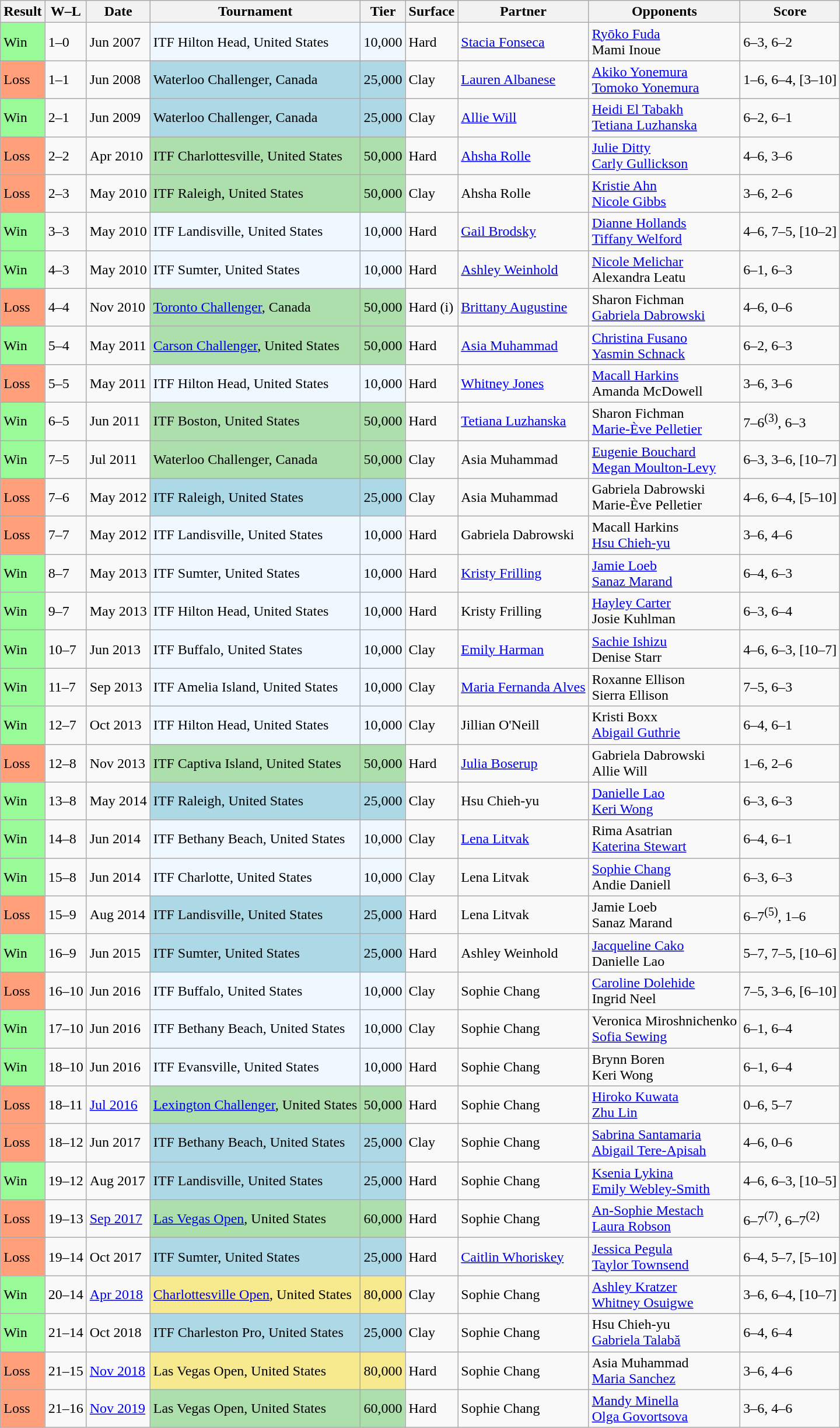<table class="sortable wikitable">
<tr>
<th>Result</th>
<th class="unsortable">W–L</th>
<th>Date</th>
<th>Tournament</th>
<th>Tier</th>
<th>Surface</th>
<th>Partner</th>
<th>Opponents</th>
<th class="unsortable">Score</th>
</tr>
<tr>
<td bgcolor="98FB98">Win</td>
<td>1–0</td>
<td>Jun 2007</td>
<td style="background:#f0f8ff;">ITF Hilton Head, United States</td>
<td style="background:#f0f8ff;">10,000</td>
<td>Hard</td>
<td> <a href='#'>Stacia Fonseca</a></td>
<td> <a href='#'>Ryōko Fuda</a> <br>  Mami Inoue</td>
<td>6–3, 6–2</td>
</tr>
<tr>
<td bgcolor=FFA07A>Loss</td>
<td>1–1</td>
<td>Jun 2008</td>
<td style="background:lightblue;">Waterloo Challenger, Canada</td>
<td style="background:lightblue;">25,000</td>
<td>Clay</td>
<td> <a href='#'>Lauren Albanese</a></td>
<td> <a href='#'>Akiko Yonemura</a> <br>  <a href='#'>Tomoko Yonemura</a></td>
<td>1–6, 6–4, [3–10]</td>
</tr>
<tr>
<td style="background:#98fb98;">Win</td>
<td>2–1</td>
<td>Jun 2009</td>
<td style="background:lightblue;">Waterloo Challenger, Canada</td>
<td style="background:lightblue;">25,000</td>
<td>Clay</td>
<td> <a href='#'>Allie Will</a></td>
<td> <a href='#'>Heidi El Tabakh</a> <br>  <a href='#'>Tetiana Luzhanska</a></td>
<td>6–2, 6–1</td>
</tr>
<tr>
<td bgcolor=FFA07A>Loss</td>
<td>2–2</td>
<td>Apr 2010</td>
<td style="background:#addfad;">ITF Charlottesville, United States</td>
<td style="background:#addfad;">50,000</td>
<td>Hard</td>
<td> <a href='#'>Ahsha Rolle</a></td>
<td> <a href='#'>Julie Ditty</a> <br>  <a href='#'>Carly Gullickson</a></td>
<td>4–6, 3–6</td>
</tr>
<tr>
<td bgcolor=FFA07A>Loss</td>
<td>2–3</td>
<td>May 2010</td>
<td bgcolor="#ADDFAD">ITF Raleigh, United States</td>
<td style="background:#addfad;">50,000</td>
<td>Clay</td>
<td> Ahsha Rolle</td>
<td> <a href='#'>Kristie Ahn</a> <br>  <a href='#'>Nicole Gibbs</a></td>
<td>3–6, 2–6</td>
</tr>
<tr>
<td style="background:#98fb98;">Win</td>
<td>3–3</td>
<td>May 2010</td>
<td style="background:#f0f8ff;">ITF Landisville, United States</td>
<td style="background:#f0f8ff;">10,000</td>
<td>Hard</td>
<td> <a href='#'>Gail Brodsky</a></td>
<td> <a href='#'>Dianne Hollands</a> <br>  <a href='#'>Tiffany Welford</a></td>
<td>4–6, 7–5, [10–2]</td>
</tr>
<tr>
<td style="background:#98fb98;">Win</td>
<td>4–3</td>
<td>May 2010</td>
<td style="background:#f0f8ff;">ITF Sumter, United States</td>
<td style="background:#f0f8ff;">10,000</td>
<td>Hard</td>
<td> <a href='#'>Ashley Weinhold</a></td>
<td> <a href='#'>Nicole Melichar</a> <br>  Alexandra Leatu</td>
<td>6–1, 6–3</td>
</tr>
<tr>
<td bgcolor=FFA07A>Loss</td>
<td>4–4</td>
<td>Nov 2010</td>
<td style="background:#addfad;"><a href='#'>Toronto Challenger</a>, Canada</td>
<td style="background:#addfad;">50,000</td>
<td>Hard (i)</td>
<td> <a href='#'>Brittany Augustine</a></td>
<td> Sharon Fichman <br>  <a href='#'>Gabriela Dabrowski</a></td>
<td>4–6, 0–6</td>
</tr>
<tr>
<td style="background:#98fb98;">Win</td>
<td>5–4</td>
<td>May 2011</td>
<td style="background:#addfad;"><a href='#'>Carson Challenger</a>, United States</td>
<td style="background:#addfad;">50,000</td>
<td>Hard</td>
<td> <a href='#'>Asia Muhammad</a></td>
<td> <a href='#'>Christina Fusano</a> <br>  <a href='#'>Yasmin Schnack</a></td>
<td>6–2, 6–3</td>
</tr>
<tr>
<td bgcolor=FFA07A>Loss</td>
<td>5–5</td>
<td>May 2011</td>
<td style="background:#f0f8ff;">ITF Hilton Head, United States</td>
<td style="background:#f0f8ff;">10,000</td>
<td>Hard</td>
<td> <a href='#'>Whitney Jones</a></td>
<td> <a href='#'>Macall Harkins</a> <br>  Amanda McDowell</td>
<td>3–6, 3–6</td>
</tr>
<tr>
<td style="background:#98fb98;">Win</td>
<td>6–5</td>
<td>Jun 2011</td>
<td style="background:#addfad;">ITF Boston, United States</td>
<td style="background:#addfad;">50,000</td>
<td>Hard</td>
<td> <a href='#'>Tetiana Luzhanska</a></td>
<td> Sharon Fichman <br>  <a href='#'>Marie-Ève Pelletier</a></td>
<td>7–6<sup>(3)</sup>, 6–3</td>
</tr>
<tr>
<td style="background:#98fb98;">Win</td>
<td>7–5</td>
<td>Jul 2011</td>
<td style="background:#addfad;">Waterloo Challenger, Canada</td>
<td style="background:#addfad;">50,000</td>
<td>Clay</td>
<td> Asia Muhammad</td>
<td> <a href='#'>Eugenie Bouchard</a> <br>  <a href='#'>Megan Moulton-Levy</a></td>
<td>6–3, 3–6, [10–7]</td>
</tr>
<tr>
<td style="background:#ffa07a;">Loss</td>
<td>7–6</td>
<td>May 2012</td>
<td style="background:lightblue;">ITF Raleigh, United States</td>
<td style="background:lightblue;">25,000</td>
<td>Clay</td>
<td> Asia Muhammad</td>
<td> Gabriela Dabrowski <br>  Marie-Ève Pelletier</td>
<td>4–6, 6–4, [5–10]</td>
</tr>
<tr>
<td bgcolor=FFA07A>Loss</td>
<td>7–7</td>
<td>May 2012</td>
<td style="background:#f0f8ff;">ITF Landisville, United States</td>
<td style="background:#f0f8ff;">10,000</td>
<td>Hard</td>
<td> Gabriela Dabrowski</td>
<td> Macall Harkins <br>  <a href='#'>Hsu Chieh-yu</a></td>
<td>3–6, 4–6</td>
</tr>
<tr>
<td style="background:#98fb98;">Win</td>
<td>8–7</td>
<td>May 2013</td>
<td style="background:#f0f8ff;">ITF Sumter, United States</td>
<td style="background:#f0f8ff;">10,000</td>
<td>Hard</td>
<td> <a href='#'>Kristy Frilling</a></td>
<td> <a href='#'>Jamie Loeb</a> <br>  <a href='#'>Sanaz Marand</a></td>
<td>6–4, 6–3</td>
</tr>
<tr>
<td style="background:#98fb98;">Win</td>
<td>9–7</td>
<td>May 2013</td>
<td style="background:#f0f8ff;">ITF Hilton Head, United States</td>
<td style="background:#f0f8ff;">10,000</td>
<td>Hard</td>
<td> Kristy Frilling</td>
<td> <a href='#'>Hayley Carter</a> <br>  Josie Kuhlman</td>
<td>6–3, 6–4</td>
</tr>
<tr>
<td style="background:#98fb98;">Win</td>
<td>10–7</td>
<td>Jun 2013</td>
<td style="background:#f0f8ff;">ITF Buffalo, United States</td>
<td style="background:#f0f8ff;">10,000</td>
<td>Clay</td>
<td> <a href='#'>Emily Harman</a></td>
<td> <a href='#'>Sachie Ishizu</a> <br>  Denise Starr</td>
<td>4–6, 6–3, [10–7]</td>
</tr>
<tr>
<td bgcolor="98FB98">Win</td>
<td>11–7</td>
<td>Sep 2013</td>
<td style="background:#f0f8ff;">ITF Amelia Island, United States</td>
<td style="background:#f0f8ff;">10,000</td>
<td>Clay</td>
<td> <a href='#'>Maria Fernanda Alves</a></td>
<td> Roxanne Ellison <br>  Sierra Ellison</td>
<td>7–5, 6–3</td>
</tr>
<tr>
<td bgcolor="98FB98">Win</td>
<td>12–7</td>
<td>Oct 2013</td>
<td style="background:#f0f8ff;">ITF Hilton Head, United States</td>
<td style="background:#f0f8ff;">10,000</td>
<td>Clay</td>
<td> Jillian O'Neill</td>
<td> Kristi Boxx <br>  <a href='#'>Abigail Guthrie</a></td>
<td>6–4, 6–1</td>
</tr>
<tr>
<td bgcolor=FFA07A>Loss</td>
<td>12–8</td>
<td>Nov 2013</td>
<td style="background:#addfad;">ITF Captiva Island, United States</td>
<td style="background:#addfad;">50,000</td>
<td>Hard</td>
<td> <a href='#'>Julia Boserup</a></td>
<td> Gabriela Dabrowski <br>  Allie Will</td>
<td>1–6, 2–6</td>
</tr>
<tr>
<td style="background:#98fb98;">Win</td>
<td>13–8</td>
<td>May 2014</td>
<td style="background:lightblue;">ITF Raleigh, United States</td>
<td style="background:lightblue;">25,000</td>
<td>Clay</td>
<td> Hsu Chieh-yu</td>
<td> <a href='#'>Danielle Lao</a> <br>  <a href='#'>Keri Wong</a></td>
<td>6–3, 6–3</td>
</tr>
<tr>
<td bgcolor="98FB98">Win</td>
<td>14–8</td>
<td>Jun 2014</td>
<td style="background:#f0f8ff;">ITF Bethany Beach, United States</td>
<td style="background:#f0f8ff;">10,000</td>
<td>Clay</td>
<td> <a href='#'>Lena Litvak</a></td>
<td> Rima Asatrian <br>  <a href='#'>Katerina Stewart</a></td>
<td>6–4, 6–1</td>
</tr>
<tr>
<td bgcolor="98FB98">Win</td>
<td>15–8</td>
<td>Jun 2014</td>
<td style="background:#f0f8ff;">ITF Charlotte, United States</td>
<td style="background:#f0f8ff;">10,000</td>
<td>Clay</td>
<td> Lena Litvak</td>
<td> <a href='#'>Sophie Chang</a> <br>  Andie Daniell</td>
<td>6–3, 6–3</td>
</tr>
<tr>
<td bgcolor=FFA07A>Loss</td>
<td>15–9</td>
<td>Aug 2014</td>
<td style="background:lightblue;">ITF Landisville, United States</td>
<td style="background:lightblue;">25,000</td>
<td>Hard</td>
<td> Lena Litvak</td>
<td> Jamie Loeb <br>  Sanaz Marand</td>
<td>6–7<sup>(5)</sup>, 1–6</td>
</tr>
<tr>
<td bgcolor="98FB98">Win</td>
<td>16–9</td>
<td>Jun 2015</td>
<td style="background:lightblue;">ITF Sumter, United States</td>
<td style="background:lightblue;">25,000</td>
<td>Hard</td>
<td> Ashley Weinhold</td>
<td> <a href='#'>Jacqueline Cako</a> <br>  Danielle Lao</td>
<td>5–7, 7–5, [10–6]</td>
</tr>
<tr>
<td bgcolor=FFA07A>Loss</td>
<td>16–10</td>
<td>Jun 2016</td>
<td style="background:#f0f8ff;">ITF Buffalo, United States</td>
<td style="background:#f0f8ff;">10,000</td>
<td>Clay</td>
<td> Sophie Chang</td>
<td> <a href='#'>Caroline Dolehide</a> <br>  Ingrid Neel</td>
<td>7–5, 3–6, [6–10]</td>
</tr>
<tr>
<td bgcolor="98FB98">Win</td>
<td>17–10</td>
<td>Jun 2016</td>
<td style="background:#f0f8ff;">ITF Bethany Beach, United States</td>
<td style="background:#f0f8ff;">10,000</td>
<td>Clay</td>
<td> Sophie Chang</td>
<td> Veronica Miroshnichenko <br>  <a href='#'>Sofia Sewing</a></td>
<td>6–1, 6–4</td>
</tr>
<tr>
<td bgcolor="98FB98">Win</td>
<td>18–10</td>
<td>Jun 2016</td>
<td style="background:#f0f8ff;">ITF Evansville, United States</td>
<td style="background:#f0f8ff;">10,000</td>
<td>Hard</td>
<td> Sophie Chang</td>
<td> Brynn Boren <br>  Keri Wong</td>
<td>6–1, 6–4</td>
</tr>
<tr>
<td bgcolor=FFA07A>Loss</td>
<td>18–11</td>
<td><a href='#'>Jul 2016</a></td>
<td style="background:#addfad;"><a href='#'>Lexington Challenger</a>, United States</td>
<td style="background:#addfad;">50,000</td>
<td>Hard</td>
<td> Sophie Chang</td>
<td> <a href='#'>Hiroko Kuwata</a> <br>  <a href='#'>Zhu Lin</a></td>
<td>0–6, 5–7</td>
</tr>
<tr>
<td bgcolor=FFA07A>Loss</td>
<td>18–12</td>
<td>Jun 2017</td>
<td style="background:lightblue;">ITF Bethany Beach, United States</td>
<td style="background:lightblue;">25,000</td>
<td>Clay</td>
<td> Sophie Chang</td>
<td> <a href='#'>Sabrina Santamaria</a> <br>  <a href='#'>Abigail Tere-Apisah</a></td>
<td>4–6, 0–6</td>
</tr>
<tr>
<td bgcolor="98FB98">Win</td>
<td>19–12</td>
<td>Aug 2017</td>
<td style="background:lightblue;">ITF Landisville, United States</td>
<td style="background:lightblue;">25,000</td>
<td>Hard</td>
<td> Sophie Chang</td>
<td> <a href='#'>Ksenia Lykina</a> <br>  <a href='#'>Emily Webley-Smith</a></td>
<td>4–6, 6–3, [10–5]</td>
</tr>
<tr>
<td bgcolor=FFA07A>Loss</td>
<td>19–13</td>
<td><a href='#'>Sep 2017</a></td>
<td style="background:#addfad;"><a href='#'>Las Vegas Open</a>, United States</td>
<td style="background:#addfad;">60,000</td>
<td>Hard</td>
<td> Sophie Chang</td>
<td> <a href='#'>An-Sophie Mestach</a> <br>  <a href='#'>Laura Robson</a></td>
<td>6–7<sup>(7)</sup>, 6–7<sup>(2)</sup></td>
</tr>
<tr>
<td style="background:#ffa07a;">Loss</td>
<td>19–14</td>
<td>Oct 2017</td>
<td style="background:lightblue;">ITF Sumter, United States</td>
<td style="background:lightblue;">25,000</td>
<td>Hard</td>
<td> <a href='#'>Caitlin Whoriskey</a></td>
<td> <a href='#'>Jessica Pegula</a> <br>  <a href='#'>Taylor Townsend</a></td>
<td>6–4, 5–7, [5–10]</td>
</tr>
<tr>
<td bgcolor="98FB98">Win</td>
<td>20–14</td>
<td><a href='#'>Apr 2018</a></td>
<td style="background:#f7e98e;"><a href='#'>Charlottesville Open</a>, United States</td>
<td style="background:#f7e98e;">80,000</td>
<td>Clay</td>
<td> Sophie Chang</td>
<td> <a href='#'>Ashley Kratzer</a> <br>  <a href='#'>Whitney Osuigwe</a></td>
<td>3–6, 6–4, [10–7]</td>
</tr>
<tr>
<td bgcolor="98FB98">Win</td>
<td>21–14</td>
<td>Oct 2018</td>
<td style="background:lightblue;">ITF Charleston Pro, United States</td>
<td style="background:lightblue;">25,000</td>
<td>Clay</td>
<td> Sophie Chang</td>
<td> Hsu Chieh-yu <br>  <a href='#'>Gabriela Talabă</a></td>
<td>6–4, 6–4</td>
</tr>
<tr>
<td style="background:#ffa07a;">Loss</td>
<td>21–15</td>
<td><a href='#'>Nov 2018</a></td>
<td style="background:#f7e98e;">Las Vegas Open, United States</td>
<td style="background:#f7e98e;">80,000</td>
<td>Hard</td>
<td> Sophie Chang</td>
<td> Asia Muhammad <br>  <a href='#'>Maria Sanchez</a></td>
<td>3–6, 4–6</td>
</tr>
<tr>
<td style="background:#ffa07a;">Loss</td>
<td>21–16</td>
<td><a href='#'>Nov 2019</a></td>
<td style="background:#addfad;">Las Vegas Open, United States</td>
<td style="background:#addfad;">60,000</td>
<td>Hard</td>
<td> Sophie Chang</td>
<td> <a href='#'>Mandy Minella</a> <br>  <a href='#'>Olga Govortsova</a></td>
<td>3–6, 4–6</td>
</tr>
</table>
